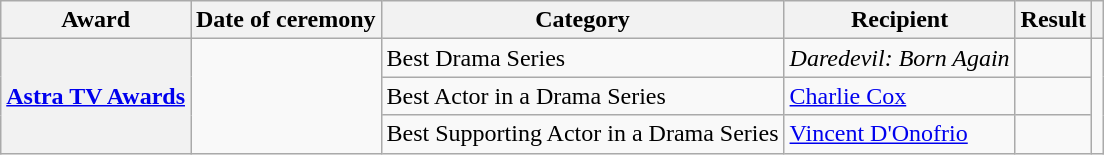<table class="wikitable sortable plainrowheaders col6center">
<tr>
<th scope="col">Award</th>
<th scope="col">Date of ceremony</th>
<th scope="col">Category</th>
<th scope="col">Recipient</th>
<th scope="col">Result</th>
<th scope="col" class="unsortable"></th>
</tr>
<tr>
<th scope="row" rowspan="3"><a href='#'>Astra TV Awards</a></th>
<td rowspan="3"><a href='#'></a></td>
<td>Best Drama Series</td>
<td><em>Daredevil: Born Again</em></td>
<td></td>
<td rowspan="3"></td>
</tr>
<tr>
<td>Best Actor in a Drama Series</td>
<td><a href='#'>Charlie Cox</a></td>
<td></td>
</tr>
<tr>
<td>Best Supporting Actor in a Drama Series</td>
<td><a href='#'>Vincent D'Onofrio</a></td>
<td></td>
</tr>
</table>
